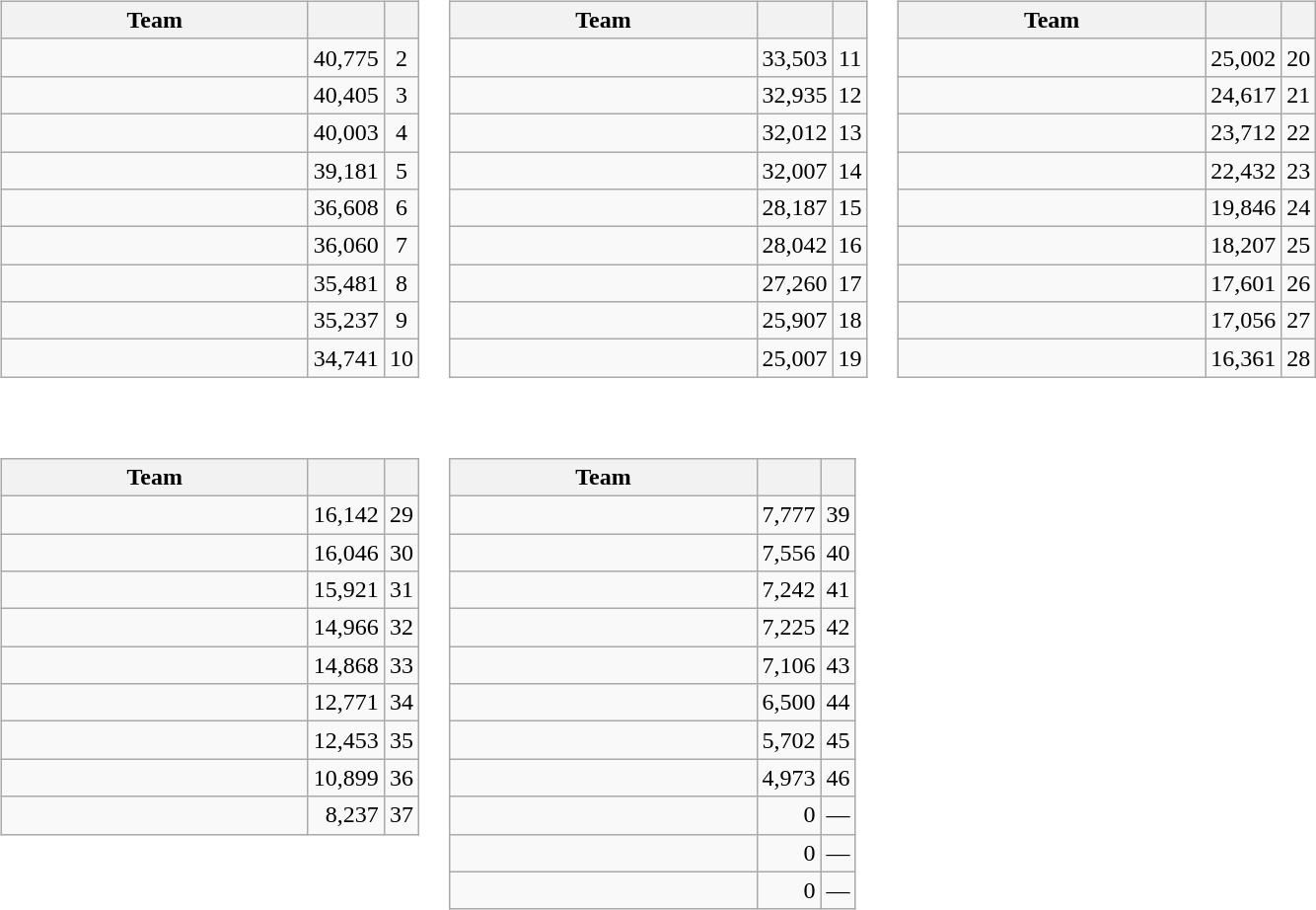<table>
<tr style="vertical-align: top;">
<td><br><table class="wikitable">
<tr>
<th style="width: 200px;">Team</th>
<th></th>
<th></th>
</tr>
<tr>
<td><strong></strong></td>
<td style="text-align: right;">40,775</td>
<td style="text-align: center;">2</td>
</tr>
<tr>
<td><strong></strong></td>
<td style="text-align: right;">40,405</td>
<td style="text-align: center;">3</td>
</tr>
<tr>
<td><strong></strong></td>
<td style="text-align: right;">40,003</td>
<td style="text-align: center;">4</td>
</tr>
<tr>
<td><strong></strong></td>
<td style="text-align: right;">39,181</td>
<td style="text-align: center;">5</td>
</tr>
<tr>
<td><strong></strong></td>
<td style="text-align: right;">36,608</td>
<td style="text-align: center;">6</td>
</tr>
<tr>
<td><strong></strong></td>
<td style="text-align: right;">36,060</td>
<td style="text-align: center;">7</td>
</tr>
<tr>
<td><strong></strong></td>
<td style="text-align: right;">35,481</td>
<td style="text-align: center;">8</td>
</tr>
<tr>
<td></td>
<td style="text-align: right;">35,237</td>
<td style="text-align: center;">9</td>
</tr>
<tr>
<td><strong></strong></td>
<td style="text-align: right;">34,741</td>
<td style="text-align: center;">10</td>
</tr>
</table>
</td>
<td><br><table class="wikitable">
<tr>
<th style="width: 200px;">Team</th>
<th></th>
<th></th>
</tr>
<tr>
<td><strong></strong></td>
<td style="text-align: right;">33,503</td>
<td style="text-align: center;">11</td>
</tr>
<tr>
<td><strong></strong></td>
<td style="text-align: right;">32,935</td>
<td style="text-align: center;">12</td>
</tr>
<tr>
<td><strong></strong></td>
<td style="text-align: right;">32,012</td>
<td style="text-align: center;">13</td>
</tr>
<tr>
<td><strong></strong></td>
<td style="text-align: right;">32,007</td>
<td style="text-align: center;">14</td>
</tr>
<tr>
<td><em></em></td>
<td style="text-align: right;">28,187</td>
<td style="text-align: center;">15</td>
</tr>
<tr>
<td></td>
<td style="text-align: right;">28,042</td>
<td style="text-align: center;">16</td>
</tr>
<tr>
<td></td>
<td style="text-align: right;">27,260</td>
<td style="text-align: center;">17</td>
</tr>
<tr>
<td><strong></strong></td>
<td style="text-align: right;">25,907</td>
<td style="text-align: center;">18</td>
</tr>
<tr>
<td></td>
<td style="text-align: right;">25,007</td>
<td style="text-align: center;">19</td>
</tr>
</table>
</td>
<td><br><table class="wikitable">
<tr>
<th style="width: 200px;">Team</th>
<th></th>
<th></th>
</tr>
<tr>
<td><strong><em></em></strong></td>
<td style="text-align: right;">25,002</td>
<td style="text-align: center;">20</td>
</tr>
<tr>
<td></td>
<td style="text-align: right;">24,617</td>
<td style="text-align: center;">21</td>
</tr>
<tr>
<td></td>
<td style="text-align: right;">23,712</td>
<td style="text-align: center;">22</td>
</tr>
<tr>
<td></td>
<td style="text-align: right;">22,432</td>
<td style="text-align: center;">23</td>
</tr>
<tr>
<td></td>
<td style="text-align: right;">19,846</td>
<td style="text-align: center;">24</td>
</tr>
<tr>
<td></td>
<td style="text-align: right;">18,207</td>
<td style="text-align: center;">25</td>
</tr>
<tr>
<td></td>
<td style="text-align: right;">17,601</td>
<td style="text-align: center;">26</td>
</tr>
<tr>
<td></td>
<td style="text-align: right;">17,056</td>
<td style="text-align: center;">27</td>
</tr>
<tr>
<td></td>
<td style="text-align: right;">16,361</td>
<td style="text-align: center;">28</td>
</tr>
</table>
</td>
</tr>
<tr style="vertical-align: top;">
<td><br><table class="wikitable">
<tr>
<th style="width: 200px;">Team</th>
<th></th>
<th></th>
</tr>
<tr>
<td></td>
<td style="text-align: right;">16,142</td>
<td style="text-align: center;">29</td>
</tr>
<tr>
<td></td>
<td style="text-align: right;">16,046</td>
<td style="text-align: center;">30</td>
</tr>
<tr>
<td></td>
<td style="text-align: right;">15,921</td>
<td style="text-align: center;">31</td>
</tr>
<tr>
<td><strong></strong></td>
<td style="text-align: right;">14,966</td>
<td style="text-align: center;">32</td>
</tr>
<tr>
<td></td>
<td style="text-align: right;">14,868</td>
<td style="text-align: center;">33</td>
</tr>
<tr>
<td></td>
<td style="text-align: right;">12,771</td>
<td style="text-align: center;">34</td>
</tr>
<tr>
<td></td>
<td style="text-align: right;">12,453</td>
<td style="text-align: center;">35</td>
</tr>
<tr>
<td></td>
<td style="text-align: right;">10,899</td>
<td style="text-align: center;">36</td>
</tr>
<tr>
<td></td>
<td style="text-align: right;">8,237</td>
<td style="text-align: center;">37</td>
</tr>
</table>
</td>
<td><br><table class="wikitable">
<tr>
<th style="width: 200px;">Team</th>
<th></th>
<th></th>
</tr>
<tr>
<td></td>
<td style="text-align: right;">7,777</td>
<td style="text-align: center;">39</td>
</tr>
<tr>
<td></td>
<td style="text-align: right;">7,556</td>
<td style="text-align: center;">40</td>
</tr>
<tr>
<td></td>
<td style="text-align: right;">7,242</td>
<td style="text-align: center;">41</td>
</tr>
<tr>
<td></td>
<td style="text-align: right;">7,225</td>
<td style="text-align: center;">42</td>
</tr>
<tr>
<td></td>
<td style="text-align: right;">7,106</td>
<td style="text-align: center;">43</td>
</tr>
<tr>
<td></td>
<td style="text-align: right;">6,500</td>
<td style="text-align: center;">44</td>
</tr>
<tr>
<td></td>
<td style="text-align: right;">5,702</td>
<td style="text-align: center;">45</td>
</tr>
<tr>
<td></td>
<td style="text-align: right;">4,973</td>
<td style="text-align: center;">46</td>
</tr>
<tr>
<td></td>
<td style="text-align: right;">0</td>
<td style="text-align: center;">—</td>
</tr>
<tr>
<td></td>
<td style="text-align: right;">0</td>
<td style="text-align: center;">—</td>
</tr>
<tr>
<td></td>
<td style="text-align: right;">0</td>
<td style="text-align: center;">—</td>
</tr>
</table>
</td>
</tr>
</table>
